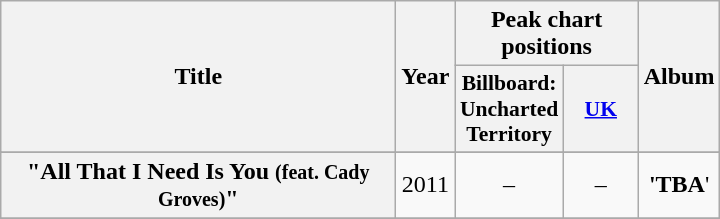<table class="wikitable plainrowheaders" style="text-align:center;" border="1">
<tr>
<th scope="col" rowspan="2" style="width:16em;">Title</th>
<th scope="col" rowspan="2">Year</th>
<th scope="col" colspan="2">Peak chart positions</th>
<th scope="col" rowspan="2">Album</th>
</tr>
<tr>
<th scope="col" style="width:3em;font-size:90%;">Billboard: Uncharted Territory<br></th>
<th scope="col" style="width:3em;font-size:90%;"><a href='#'>UK</a><br></th>
</tr>
<tr>
</tr>
<tr>
<th scope="row">"All That I Need Is You <small>(feat. Cady Groves)</small>"</th>
<td>2011</td>
<td>–</td>
<td>–</td>
<td><strong>'TBA</strong>'</td>
</tr>
<tr>
</tr>
</table>
